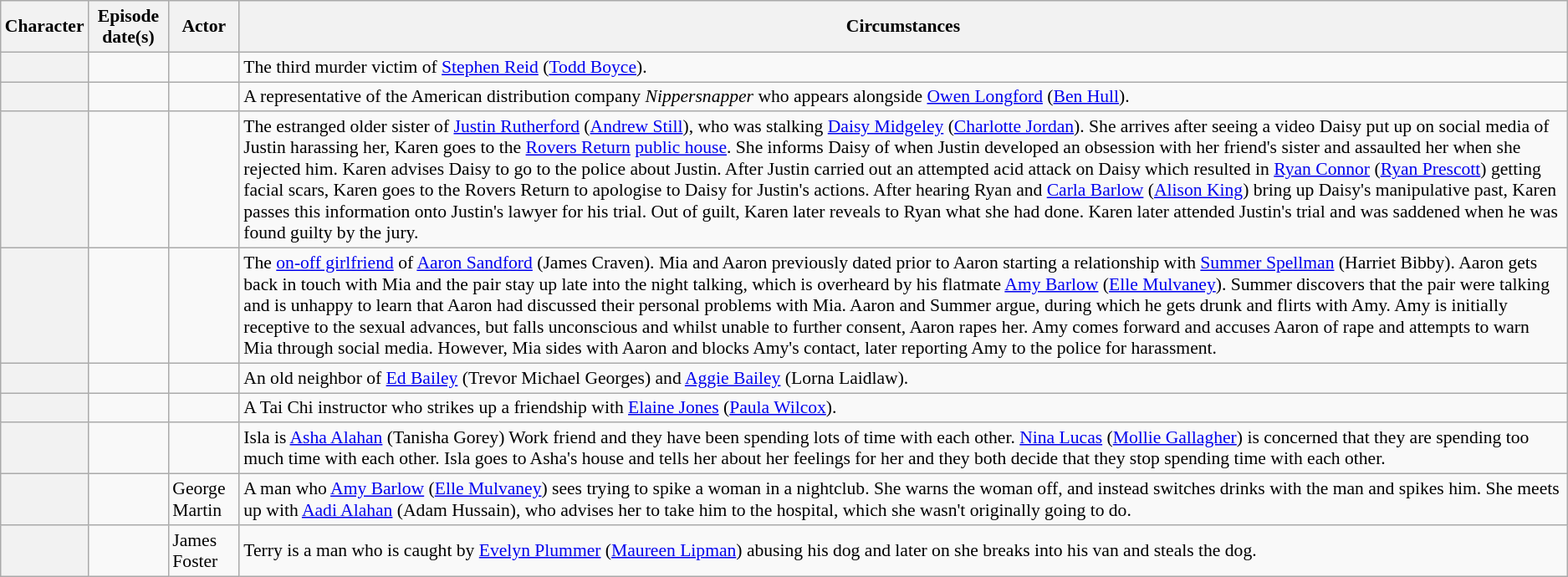<table class="wikitable plainrowheaders" style="font-size:90%">
<tr>
<th scope="col">Character</th>
<th scope="col">Episode date(s)</th>
<th scope="col">Actor</th>
<th scope="col">Circumstances</th>
</tr>
<tr>
<th scope="row"> </th>
<td></td>
<td></td>
<td>The third murder victim of <a href='#'>Stephen Reid</a> (<a href='#'>Todd Boyce</a>).</td>
</tr>
<tr>
<th scope="row"> </th>
<td></td>
<td></td>
<td>A representative of the American distribution company <em>Nippersnapper</em> who appears alongside <a href='#'>Owen Longford</a> (<a href='#'>Ben Hull</a>).</td>
</tr>
<tr>
<th scope="row"> </th>
<td></td>
<td></td>
<td>The estranged older sister of <a href='#'>Justin Rutherford</a> (<a href='#'>Andrew Still</a>), who was stalking <a href='#'>Daisy Midgeley</a> (<a href='#'>Charlotte Jordan</a>). She arrives after seeing a video Daisy put up on social media of Justin harassing her, Karen goes to the <a href='#'>Rovers Return</a> <a href='#'>public house</a>. She informs Daisy of when Justin developed an obsession with her friend's sister and assaulted her when she rejected him. Karen advises Daisy to go to the police about Justin. After Justin carried out an attempted acid attack on Daisy which resulted in <a href='#'>Ryan Connor</a> (<a href='#'>Ryan Prescott</a>) getting facial scars, Karen goes to the Rovers Return to apologise to Daisy for Justin's actions. After hearing Ryan and <a href='#'>Carla Barlow</a> (<a href='#'>Alison King</a>) bring up Daisy's manipulative past, Karen passes this information onto Justin's lawyer for his trial. Out of guilt, Karen later reveals to Ryan what she had done. Karen later attended Justin's trial and was saddened when he was found guilty by the jury.</td>
</tr>
<tr>
<th scope="row"> </th>
<td></td>
<td></td>
<td>The <a href='#'>on-off girlfriend</a> of <a href='#'>Aaron Sandford</a> (James Craven). Mia and Aaron previously dated prior to Aaron starting a relationship with <a href='#'>Summer Spellman</a> (Harriet Bibby). Aaron gets back in touch with Mia and the pair stay up late into the night talking, which is overheard by his flatmate <a href='#'>Amy Barlow</a> (<a href='#'>Elle Mulvaney</a>). Summer discovers that the pair were talking and is unhappy to learn that Aaron had discussed their personal problems with Mia. Aaron and Summer argue, during which he gets drunk and flirts with Amy. Amy is initially receptive to the sexual advances, but falls unconscious and whilst unable to further consent, Aaron rapes her. Amy comes forward and accuses Aaron of rape and attempts to warn Mia through social media. However, Mia sides with Aaron and blocks Amy's contact, later reporting Amy to the police for harassment.</td>
</tr>
<tr>
<th scope="row"> </th>
<td></td>
<td></td>
<td>An old neighbor of <a href='#'>Ed Bailey</a> (Trevor Michael Georges) and <a href='#'>Aggie Bailey</a> (Lorna Laidlaw).</td>
</tr>
<tr>
<th scope="row"> </th>
<td></td>
<td></td>
<td>A Tai Chi instructor who strikes up a friendship with <a href='#'>Elaine Jones</a> (<a href='#'>Paula Wilcox</a>).</td>
</tr>
<tr>
<th scope="row"> </th>
<td></td>
<td></td>
<td>Isla is <a href='#'>Asha Alahan</a> (Tanisha Gorey) Work friend and they have been spending lots of time with each other. <a href='#'>Nina Lucas</a> (<a href='#'>Mollie Gallagher</a>) is concerned that they are spending too much time with each other. Isla goes to Asha's house and tells her about her feelings for her and they both decide that they stop spending time with each other.</td>
</tr>
<tr>
<th scope="row"> </th>
<td></td>
<td {{nowrap>George Martin</td>
<td>A man who <a href='#'>Amy Barlow</a> (<a href='#'>Elle Mulvaney</a>) sees trying to spike a woman in a nightclub. She warns the woman off, and instead switches drinks with the man and spikes him. She meets up with <a href='#'>Aadi Alahan</a> (Adam Hussain), who advises her to take him to the hospital, which she wasn't originally going to do.</td>
</tr>
<tr>
<th scope="row"> </th>
<td></td>
<td {{nowrap>James Foster</td>
<td>Terry is a man who is caught by <a href='#'>Evelyn Plummer</a> (<a href='#'>Maureen Lipman</a>) abusing his dog and later on she breaks into his van and steals the dog.</td>
</tr>
</table>
